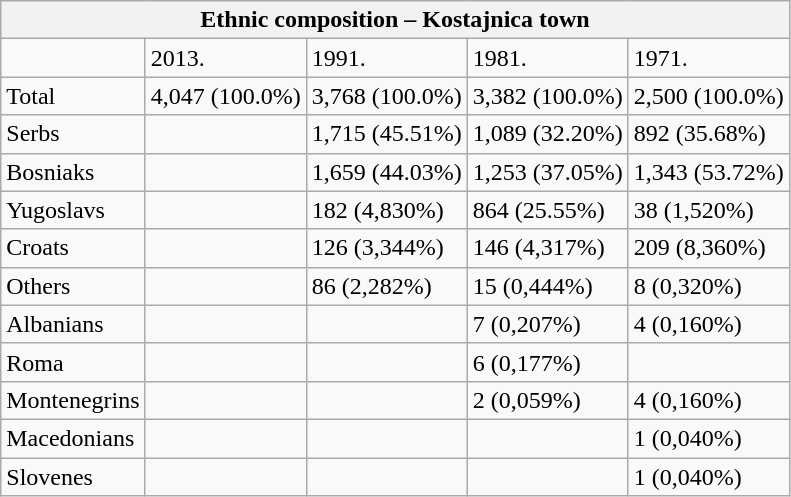<table class="wikitable">
<tr>
<th colspan="8">Ethnic composition – Kostajnica town</th>
</tr>
<tr>
<td></td>
<td>2013.</td>
<td>1991.</td>
<td>1981.</td>
<td>1971.</td>
</tr>
<tr>
<td>Total</td>
<td>4,047 (100.0%)</td>
<td>3,768 (100.0%)</td>
<td>3,382 (100.0%)</td>
<td>2,500 (100.0%)</td>
</tr>
<tr>
<td>Serbs</td>
<td></td>
<td>1,715 (45.51%)</td>
<td>1,089 (32.20%)</td>
<td>892 (35.68%)</td>
</tr>
<tr>
<td>Bosniaks</td>
<td></td>
<td>1,659 (44.03%)</td>
<td>1,253 (37.05%)</td>
<td>1,343 (53.72%)</td>
</tr>
<tr>
<td>Yugoslavs</td>
<td></td>
<td>182 (4,830%)</td>
<td>864 (25.55%)</td>
<td>38 (1,520%)</td>
</tr>
<tr>
<td>Croats</td>
<td></td>
<td>126 (3,344%)</td>
<td>146 (4,317%)</td>
<td>209 (8,360%)</td>
</tr>
<tr>
<td>Others</td>
<td></td>
<td>86 (2,282%)</td>
<td>15 (0,444%)</td>
<td>8 (0,320%)</td>
</tr>
<tr>
<td>Albanians</td>
<td></td>
<td></td>
<td>7 (0,207%)</td>
<td>4 (0,160%)</td>
</tr>
<tr>
<td>Roma</td>
<td></td>
<td></td>
<td>6 (0,177%)</td>
<td></td>
</tr>
<tr>
<td>Montenegrins</td>
<td></td>
<td></td>
<td>2 (0,059%)</td>
<td>4 (0,160%)</td>
</tr>
<tr>
<td>Macedonians</td>
<td></td>
<td></td>
<td></td>
<td>1 (0,040%)</td>
</tr>
<tr>
<td>Slovenes</td>
<td></td>
<td></td>
<td></td>
<td>1 (0,040%)</td>
</tr>
</table>
